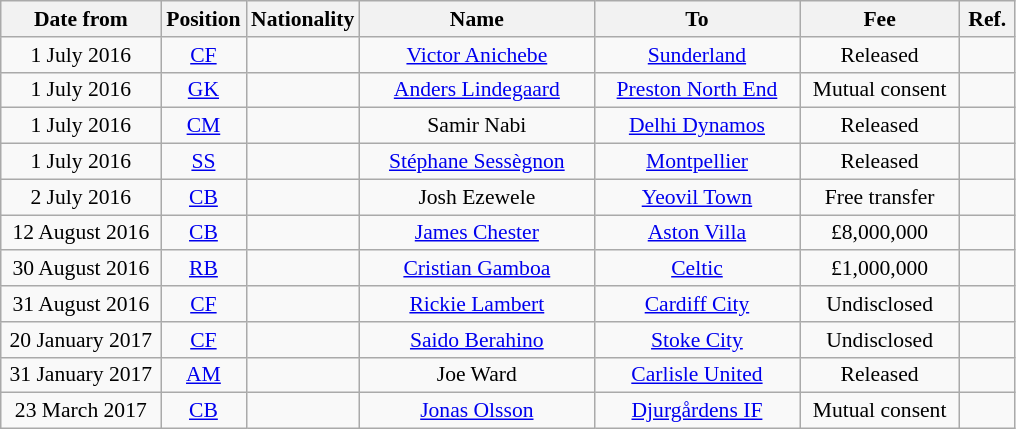<table class="wikitable"  style="text-align:center; font-size:90%; ">
<tr>
<th style="width:100px;">Date from</th>
<th style="width:50px;">Position</th>
<th style="width:50px;">Nationality</th>
<th style="width:150px;">Name</th>
<th style="width:130px;">To</th>
<th style="width:100px;">Fee</th>
<th style="width:30px;">Ref.</th>
</tr>
<tr>
<td>1 July 2016</td>
<td><a href='#'>CF</a></td>
<td></td>
<td><a href='#'>Victor Anichebe</a></td>
<td><a href='#'>Sunderland</a></td>
<td>Released</td>
<td></td>
</tr>
<tr>
<td>1 July 2016</td>
<td><a href='#'>GK</a></td>
<td></td>
<td><a href='#'>Anders Lindegaard</a></td>
<td><a href='#'>Preston North End</a></td>
<td>Mutual consent</td>
<td></td>
</tr>
<tr>
<td>1 July 2016</td>
<td><a href='#'>CM</a></td>
<td></td>
<td>Samir Nabi</td>
<td><a href='#'>Delhi Dynamos</a></td>
<td>Released</td>
<td></td>
</tr>
<tr>
<td>1 July 2016</td>
<td><a href='#'>SS</a></td>
<td></td>
<td><a href='#'>Stéphane Sessègnon</a></td>
<td><a href='#'>Montpellier</a></td>
<td>Released</td>
<td></td>
</tr>
<tr>
<td>2 July 2016</td>
<td><a href='#'>CB</a></td>
<td></td>
<td>Josh Ezewele</td>
<td><a href='#'>Yeovil Town</a></td>
<td>Free transfer</td>
<td></td>
</tr>
<tr>
<td>12 August 2016</td>
<td><a href='#'>CB</a></td>
<td></td>
<td><a href='#'>James Chester</a></td>
<td><a href='#'>Aston Villa</a></td>
<td>£8,000,000</td>
<td></td>
</tr>
<tr>
<td>30 August 2016</td>
<td><a href='#'>RB</a></td>
<td></td>
<td><a href='#'>Cristian Gamboa</a></td>
<td><a href='#'>Celtic</a></td>
<td>£1,000,000</td>
<td></td>
</tr>
<tr>
<td>31 August 2016</td>
<td><a href='#'>CF</a></td>
<td></td>
<td><a href='#'>Rickie Lambert</a></td>
<td><a href='#'>Cardiff City</a></td>
<td>Undisclosed</td>
<td></td>
</tr>
<tr>
<td>20 January 2017</td>
<td><a href='#'>CF</a></td>
<td></td>
<td><a href='#'>Saido Berahino</a></td>
<td><a href='#'>Stoke City</a></td>
<td>Undisclosed</td>
<td></td>
</tr>
<tr>
<td>31 January 2017</td>
<td><a href='#'>AM</a></td>
<td></td>
<td>Joe Ward</td>
<td><a href='#'>Carlisle United</a></td>
<td>Released</td>
<td></td>
</tr>
<tr>
<td>23 March 2017</td>
<td><a href='#'>CB</a></td>
<td></td>
<td><a href='#'>Jonas Olsson</a></td>
<td><a href='#'>Djurgårdens IF</a></td>
<td>Mutual consent</td>
<td></td>
</tr>
</table>
